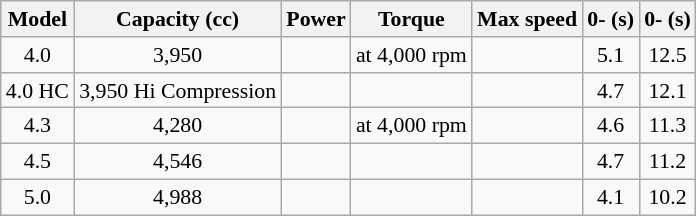<table class="wikitable" style="text-align:center; font-size:91%;">
<tr>
<th>Model</th>
<th>Capacity (cc)</th>
<th>Power</th>
<th>Torque</th>
<th>Max speed</th>
<th>0- (s)</th>
<th>0- (s)</th>
</tr>
<tr>
<td>4.0</td>
<td>3,950</td>
<td></td>
<td> at 4,000 rpm</td>
<td></td>
<td>5.1</td>
<td>12.5</td>
</tr>
<tr>
<td>4.0 HC</td>
<td>3,950 Hi Compression</td>
<td></td>
<td></td>
<td></td>
<td>4.7</td>
<td>12.1</td>
</tr>
<tr>
<td>4.3</td>
<td>4,280</td>
<td></td>
<td> at 4,000 rpm</td>
<td></td>
<td>4.6</td>
<td>11.3</td>
</tr>
<tr>
<td>4.5</td>
<td>4,546</td>
<td></td>
<td></td>
<td></td>
<td>4.7</td>
<td>11.2</td>
</tr>
<tr>
<td>5.0</td>
<td>4,988</td>
<td></td>
<td></td>
<td></td>
<td>4.1</td>
<td>10.2</td>
</tr>
</table>
